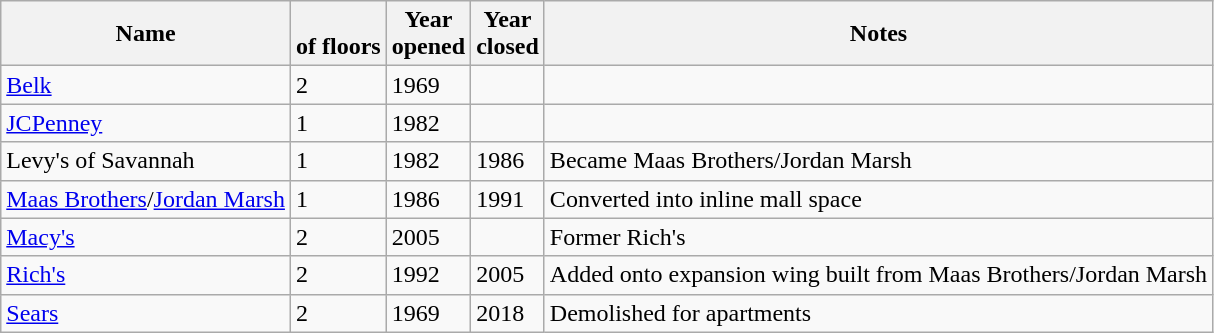<table class="wikitable sortable">
<tr>
<th>Name</th>
<th><br>of floors</th>
<th>Year<br>opened</th>
<th>Year<br>closed</th>
<th class="unsortable">Notes</th>
</tr>
<tr>
<td><a href='#'>Belk</a></td>
<td>2</td>
<td>1969</td>
<td></td>
<td></td>
</tr>
<tr>
<td><a href='#'>JCPenney</a></td>
<td>1</td>
<td>1982</td>
<td></td>
<td></td>
</tr>
<tr>
<td>Levy's of Savannah</td>
<td>1</td>
<td>1982</td>
<td>1986</td>
<td>Became Maas Brothers/Jordan Marsh</td>
</tr>
<tr>
<td><a href='#'>Maas Brothers</a>/<a href='#'>Jordan Marsh</a></td>
<td>1</td>
<td>1986</td>
<td>1991</td>
<td>Converted into inline mall space</td>
</tr>
<tr>
<td><a href='#'>Macy's</a></td>
<td>2</td>
<td>2005</td>
<td></td>
<td>Former Rich's</td>
</tr>
<tr>
<td><a href='#'>Rich's</a></td>
<td>2</td>
<td>1992</td>
<td>2005</td>
<td>Added onto expansion wing built from Maas Brothers/Jordan Marsh</td>
</tr>
<tr>
<td><a href='#'>Sears</a></td>
<td>2</td>
<td>1969</td>
<td>2018</td>
<td>Demolished for apartments</td>
</tr>
</table>
